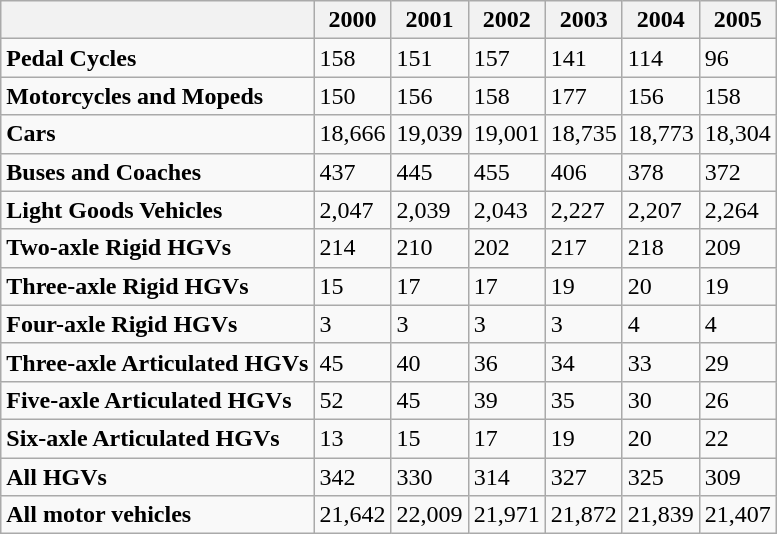<table class="wikitable">
<tr>
<th></th>
<th>2000</th>
<th>2001</th>
<th>2002</th>
<th>2003</th>
<th>2004</th>
<th>2005</th>
</tr>
<tr>
<td><strong>Pedal Cycles</strong></td>
<td>158</td>
<td>151</td>
<td>157</td>
<td>141</td>
<td>114</td>
<td>96</td>
</tr>
<tr>
<td><strong>Motorcycles and Mopeds</strong></td>
<td>150</td>
<td>156</td>
<td>158</td>
<td>177</td>
<td>156</td>
<td>158</td>
</tr>
<tr>
<td><strong>Cars</strong></td>
<td>18,666</td>
<td>19,039</td>
<td>19,001</td>
<td>18,735</td>
<td>18,773</td>
<td>18,304</td>
</tr>
<tr>
<td><strong>Buses and Coaches</strong></td>
<td>437</td>
<td>445</td>
<td>455</td>
<td>406</td>
<td>378</td>
<td>372</td>
</tr>
<tr>
<td><strong>Light Goods Vehicles</strong></td>
<td>2,047</td>
<td>2,039</td>
<td>2,043</td>
<td>2,227</td>
<td>2,207</td>
<td>2,264</td>
</tr>
<tr>
<td><strong>Two-axle Rigid HGVs</strong></td>
<td>214</td>
<td>210</td>
<td>202</td>
<td>217</td>
<td>218</td>
<td>209</td>
</tr>
<tr>
<td><strong>Three-axle Rigid HGVs</strong></td>
<td>15</td>
<td>17</td>
<td>17</td>
<td>19</td>
<td>20</td>
<td>19</td>
</tr>
<tr>
<td><strong>Four-axle Rigid HGVs</strong></td>
<td>3</td>
<td>3</td>
<td>3</td>
<td>3</td>
<td>4</td>
<td>4</td>
</tr>
<tr>
<td><strong>Three-axle Articulated HGVs</strong></td>
<td>45</td>
<td>40</td>
<td>36</td>
<td>34</td>
<td>33</td>
<td>29</td>
</tr>
<tr>
<td><strong>Five-axle Articulated HGVs</strong></td>
<td>52</td>
<td>45</td>
<td>39</td>
<td>35</td>
<td>30</td>
<td>26</td>
</tr>
<tr>
<td><strong>Six-axle Articulated HGVs</strong></td>
<td>13</td>
<td>15</td>
<td>17</td>
<td>19</td>
<td>20</td>
<td>22</td>
</tr>
<tr>
<td><strong>All HGVs</strong></td>
<td>342</td>
<td>330</td>
<td>314</td>
<td>327</td>
<td>325</td>
<td>309</td>
</tr>
<tr>
<td><strong>All motor vehicles</strong></td>
<td>21,642</td>
<td>22,009</td>
<td>21,971</td>
<td>21,872</td>
<td>21,839</td>
<td>21,407</td>
</tr>
</table>
